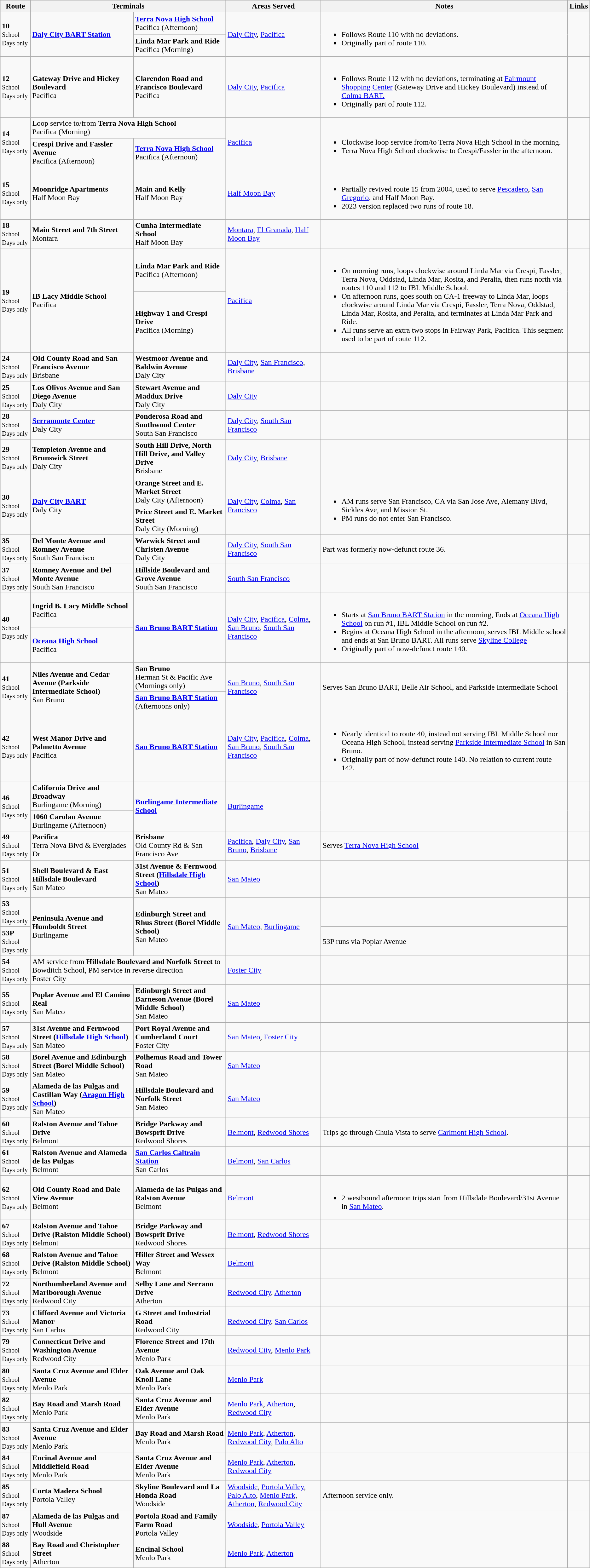<table class="wikitable" font-style="text-size: 90%;">
<tr>
<th>Route</th>
<th colspan=2>Terminals</th>
<th>Areas Served</th>
<th>Notes</th>
<th>Links</th>
</tr>
<tr>
<td rowspan="2"><span><strong>10</strong></span><br><small>School Days only</small></td>
<td rowspan="2"><strong><a href='#'>Daly City BART Station</a></strong></td>
<td><strong><a href='#'>Terra Nova High School</a></strong><br>Pacifica (Afternoon)</td>
<td rowspan="2"><a href='#'>Daly City</a>, <a href='#'>Pacifica</a></td>
<td rowspan="2"><br><ul><li>Follows Route 110 with no deviations.</li><li>Originally part of route 110.</li></ul></td>
<td rowspan="2"></td>
</tr>
<tr>
<td><strong>Linda Mar Park and Ride</strong><br>Pacifica (Morning)</td>
</tr>
<tr>
<td><span><strong>12</strong></span><br><small>School Days only</small></td>
<td><strong>Gateway Drive and Hickey Boulevard</strong><br>Pacifica</td>
<td><strong>Clarendon Road and Francisco Boulevard</strong><br>Pacifica</td>
<td><a href='#'>Daly City</a>, <a href='#'>Pacifica</a></td>
<td><br><ul><li>Follows Route 112 with no deviations, terminating at <a href='#'>Fairmount Shopping Center</a> (Gateway Drive and Hickey Boulevard) instead of <a href='#'>Colma BART.</a></li><li>Originally part of route 112.</li></ul></td>
<td></td>
</tr>
<tr>
<td rowspan="2"><span><strong>14</strong></span><br><small>School Days only</small></td>
<td colspan="2">Loop service to/from <strong>Terra Nova High School</strong><br>Pacifica (Morning)</td>
<td rowspan="2"><a href='#'>Pacifica</a></td>
<td rowspan="2"><br><ul><li>Clockwise loop service from/to Terra Nova High School in the morning.</li><li>Terra Nova High School clockwise to Crespi/Fassler in the afternoon.</li></ul></td>
<td rowspan="2"></td>
</tr>
<tr>
<td><strong>Crespi Drive and Fassler Avenue</strong><br>Pacifica (Afternoon)</td>
<td><strong><a href='#'>Terra Nova High School</a></strong><br>Pacifica (Afternoon)</td>
</tr>
<tr>
<td><span><strong>15</strong></span><br><small>School Days only</small></td>
<td><strong>Moonridge Apartments</strong><br>Half Moon Bay</td>
<td><strong>Main and Kelly</strong><br>Half Moon Bay</td>
<td><a href='#'>Half Moon Bay</a></td>
<td><br><ul><li>Partially revived route 15 from 2004, used to serve <a href='#'>Pescadero</a>, <a href='#'>San Gregorio</a>, and Half Moon Bay.</li><li>2023 version replaced two runs of route 18.</li></ul></td>
<td><br></td>
</tr>
<tr>
<td><span><strong>18</strong></span><br><small>School Days only</small></td>
<td><strong>Main Street and 7th Street</strong><br>Montara</td>
<td><strong>Cunha Intermediate School</strong><br>Half Moon Bay</td>
<td><a href='#'>Montara</a>, <a href='#'>El Granada</a>, <a href='#'>Half Moon Bay</a></td>
<td></td>
<td></td>
</tr>
<tr>
<td rowspan="2"><span><strong>19</strong></span><br><small>School Days only</small></td>
<td rowspan="2"><strong>IB Lacy Middle School</strong><br>Pacifica</td>
<td><strong>Linda Mar Park and Ride</strong><br>Pacifica (Afternoon)</td>
<td rowspan="2"><a href='#'>Pacifica</a></td>
<td rowspan="2"><br><ul><li>On morning runs, loops clockwise around Linda Mar via Crespi, Fassler, Terra Nova, Oddstad, Linda Mar, Rosita, and Peralta, then runs north via routes 110 and 112 to IBL Middle School.</li><li>On afternoon runs, goes south on CA-1 freeway to Linda Mar, loops clockwise around Linda Mar via Crespi, Fassler, Terra Nova, Oddstad, Linda Mar, Rosita, and Peralta, and terminates at Linda Mar Park and Ride.</li><li>All runs serve an extra two stops in Fairway Park, Pacifica. This segment used to be part of route 112.</li></ul></td>
<td rowspan="2"></td>
</tr>
<tr>
<td><strong>Highway 1 and Crespi Drive</strong><br>Pacifica (Morning)</td>
</tr>
<tr>
<td><span><strong>24</strong></span><br><small>School Days only</small></td>
<td><strong>Old County Road and San Francisco Avenue</strong><br>Brisbane</td>
<td><strong>Westmoor Avenue and Baldwin Avenue</strong><br>Daly City</td>
<td><a href='#'>Daly City</a>, <a href='#'>San Francisco</a>, <a href='#'>Brisbane</a></td>
<td></td>
<td></td>
</tr>
<tr>
<td><span><strong>25</strong></span><br><small>School Days only</small></td>
<td><strong>Los Olivos Avenue and San Diego Avenue</strong><br>Daly City</td>
<td><strong>Stewart Avenue and Maddux Drive</strong><br>Daly City</td>
<td><a href='#'>Daly City</a></td>
<td></td>
<td></td>
</tr>
<tr>
<td><span><strong>28</strong></span><br><small>School Days only</small></td>
<td><strong><a href='#'>Serramonte Center</a></strong><br>Daly City</td>
<td><strong>Ponderosa Road and Southwood Center</strong><br>South San Francisco</td>
<td><a href='#'>Daly City</a>, <a href='#'>South San Francisco</a></td>
<td></td>
<td></td>
</tr>
<tr>
<td><span><strong>29</strong></span><br><small>School Days only</small></td>
<td><strong>Templeton Avenue and Brunswick Street</strong><br>Daly City</td>
<td><strong>South Hill Drive, North Hill Drive, and Valley Drive</strong><br>Brisbane</td>
<td><a href='#'>Daly City</a>, <a href='#'>Brisbane</a></td>
<td></td>
<td></td>
</tr>
<tr>
<td rowspan="2"><span><strong>30</strong></span><br><small>School Days only</small></td>
<td rowspan="2"><strong><a href='#'>Daly City BART</a></strong><br>Daly City</td>
<td><strong>Orange Street and E. Market Street</strong><br>Daly City (Afternoon)</td>
<td rowspan="2"><a href='#'>Daly City</a>, <a href='#'>Colma</a>, <a href='#'>San Francisco</a></td>
<td rowspan="2"><br><ul><li>AM runs serve San Francisco, CA via San Jose Ave, Alemany Blvd, Sickles Ave, and Mission St.</li><li>PM runs do not enter San Francisco.</li></ul></td>
<td rowspan="2"></td>
</tr>
<tr>
<td><strong>Price Street and E. Market Street</strong><br>Daly City (Morning)</td>
</tr>
<tr>
<td><span><strong>35</strong></span><br><small>School Days only</small></td>
<td><strong>Del Monte Avenue and Romney Avenue</strong><br>South San Francisco</td>
<td><strong>Warwick Street and Christen Avenue</strong><br>Daly City</td>
<td><a href='#'>Daly City</a>, <a href='#'>South San Francisco</a></td>
<td>Part was formerly now-defunct route 36.</td>
<td></td>
</tr>
<tr>
<td><span><strong>37</strong></span><br><small>School Days only</small></td>
<td><strong>Romney Avenue and Del Monte Avenue</strong><br>South San Francisco</td>
<td><strong>Hillside Boulevard and Grove Avenue</strong><br>South San Francisco</td>
<td><a href='#'>South San Francisco</a></td>
<td></td>
<td></td>
</tr>
<tr>
<td rowspan="2"><span><strong>40</strong></span><br><small>School Days only</small></td>
<td><strong>Ingrid B. Lacy Middle School</strong><br>Pacifica</td>
<td rowspan="2"><strong><a href='#'>San Bruno BART Station</a></strong></td>
<td rowspan="2"><a href='#'>Daly City</a>, <a href='#'>Pacifica</a>, <a href='#'>Colma</a>, <a href='#'>San Bruno</a>, <a href='#'>South San Francisco</a></td>
<td rowspan="2"><br><ul><li>Starts at <a href='#'>San Bruno BART Station</a> in the morning, Ends at <a href='#'>Oceana High School</a> on run #1, IBL Middle School on run #2.</li><li>Begins at Oceana High School in the afternoon, serves IBL Middle school and ends at San Bruno BART. All runs serve <a href='#'>Skyline College</a></li><li>Originally part of now-defunct route 140.</li></ul></td>
<td rowspan="2"></td>
</tr>
<tr>
<td><strong><a href='#'>Oceana High School</a></strong><br>Pacifica</td>
</tr>
<tr>
<td rowspan="2"><span><strong>41</strong></span><br><small>School Days only</small></td>
<td rowspan="2"><strong>Niles Avenue and Cedar Avenue (Parkside Intermediate School)</strong><br>San Bruno</td>
<td><strong>San Bruno</strong><br>Herman St & Pacific Ave (Mornings only)</td>
<td rowspan="2"><a href='#'>San Bruno</a>, <a href='#'>South San Francisco</a></td>
<td rowspan="2">Serves San Bruno BART, Belle Air School, and Parkside Intermediate School</td>
<td rowspan="2"></td>
</tr>
<tr>
<td><strong><a href='#'>San Bruno BART Station</a></strong><br>(Afternoons only)</td>
</tr>
<tr>
<td><span><strong>42</strong></span><br><small>School Days only</small></td>
<td><strong>West Manor Drive and Palmetto Avenue</strong><br>Pacifica</td>
<td><strong><a href='#'>San Bruno BART Station</a></strong></td>
<td><a href='#'>Daly City</a>, <a href='#'>Pacifica</a>, <a href='#'>Colma</a>, <a href='#'>San Bruno</a>, <a href='#'>South San Francisco</a></td>
<td><br><ul><li>Nearly identical to route 40, instead not serving IBL Middle School nor Oceana High School, instead serving <a href='#'>Parkside Intermediate School</a> in San Bruno.</li><li>Originally part of now-defunct route 140. No relation to current route 142.</li></ul></td>
<td></td>
</tr>
<tr>
<td rowspan="2"><span><strong>46</strong></span><br><small>School Days only</small></td>
<td><strong>California Drive and Broadway</strong><br>Burlingame (Morning)</td>
<td rowspan="2"><strong><a href='#'>Burlingame Intermediate School</a></strong></td>
<td rowspan="2"><a href='#'>Burlingame</a></td>
<td rowspan="2"></td>
<td rowspan="2"></td>
</tr>
<tr>
<td><strong>1060 Carolan Avenue</strong><br>Burlingame (Afternoon)</td>
</tr>
<tr>
<td><span><strong>49</strong></span><br><small>School Days only</small></td>
<td><strong>Pacifica</strong><br>Terra Nova Blvd & Everglades Dr</td>
<td><strong>Brisbane</strong><br>Old County Rd & San Francisco Ave</td>
<td><a href='#'>Pacifica</a>, <a href='#'>Daly City</a>, <a href='#'>San Bruno</a>, <a href='#'>Brisbane</a></td>
<td>Serves <a href='#'>Terra Nova High School</a></td>
<td></td>
</tr>
<tr>
<td><span><strong>51</strong></span><br><small>School Days only</small></td>
<td><strong>Shell Boulevard & East Hillsdale Boulevard</strong><br>San Mateo</td>
<td><strong>31st Avenue & Fernwood Street (<a href='#'>Hillsdale High School</a>)</strong><br>San Mateo</td>
<td><a href='#'>San Mateo</a></td>
<td></td>
<td></td>
</tr>
<tr>
<td><span><strong>53</strong></span><br><small>School Days only</small></td>
<td rowspan="2"><strong>Peninsula Avenue and Humboldt Street</strong><br>Burlingame</td>
<td rowspan="2"><strong>Edinburgh Street and Rhus Street (Borel Middle School)</strong><br>San Mateo</td>
<td rowspan="2"><a href='#'>San Mateo</a>, <a href='#'>Burlingame</a></td>
<td></td>
<td rowspan="2"></td>
</tr>
<tr>
<td><span><strong>53P</strong></span><br><small>School Days only</small></td>
<td>53P runs via Poplar Avenue</td>
</tr>
<tr>
<td><span><strong>54</strong></span><br><small>School Days only</small></td>
<td colspan=2>AM service from <strong>Hillsdale Boulevard and Norfolk Street</strong> to Bowditch School, PM service in reverse direction <br>Foster City</td>
<td><a href='#'>Foster City</a></td>
<td></td>
<td></td>
</tr>
<tr>
<td><span><strong>55</strong></span><br><small>School Days only</small></td>
<td><strong>Poplar Avenue and El Camino Real</strong><br>San Mateo</td>
<td><strong>Edinburgh Street and Barneson Avenue (Borel Middle School)</strong><br>San Mateo</td>
<td><a href='#'>San Mateo</a></td>
<td></td>
<td></td>
</tr>
<tr>
<td><span><strong>57</strong></span><br><small>School Days only</small></td>
<td><strong>31st Avenue and Fernwood Street (<a href='#'>Hillsdale High School</a>)</strong><br>San Mateo</td>
<td><strong>Port Royal Avenue and Cumberland Court</strong><br>Foster City</td>
<td><a href='#'>San Mateo</a>, <a href='#'>Foster City</a></td>
<td></td>
<td></td>
</tr>
<tr>
<td><span><strong>58</strong></span><br><small>School Days only</small></td>
<td><strong>Borel Avenue and Edinburgh Street (Borel Middle School)</strong><br>San Mateo</td>
<td><strong>Polhemus Road and Tower Road</strong><br>San Mateo</td>
<td><a href='#'>San Mateo</a></td>
<td></td>
<td></td>
</tr>
<tr>
<td><span><strong>59</strong></span><br><small>School Days only</small></td>
<td><strong>Alameda de las Pulgas and Castillan Way (<a href='#'>Aragon High School</a>)</strong><br>San Mateo</td>
<td><strong>Hillsdale Boulevard and Norfolk Street</strong><br>San Mateo</td>
<td><a href='#'>San Mateo</a></td>
<td></td>
<td></td>
</tr>
<tr>
<td><span><strong>60</strong></span><br><small>School Days only</small></td>
<td><strong>Ralston Avenue and Tahoe Drive</strong><br>Belmont</td>
<td><strong>Bridge Parkway and Bowsprit Drive</strong><br>Redwood Shores</td>
<td><a href='#'>Belmont</a>, <a href='#'>Redwood Shores</a></td>
<td>Trips go through Chula Vista to serve <a href='#'>Carlmont High School</a>.</td>
<td></td>
</tr>
<tr>
<td><span><strong>61</strong></span><br><small>School Days only</small></td>
<td><strong>Ralston Avenue and Alameda de las Pulgas</strong><br>Belmont</td>
<td><strong><a href='#'>San Carlos Caltrain Station</a></strong><br>San Carlos</td>
<td><a href='#'>Belmont</a>, <a href='#'>San Carlos</a></td>
<td></td>
<td></td>
</tr>
<tr>
<td><span><strong>62</strong></span><br><small>School Days only</small></td>
<td><strong>Old County Road and Dale View Avenue</strong><br>Belmont</td>
<td><strong>Alameda de las Pulgas and Ralston Avenue</strong><br>Belmont</td>
<td><a href='#'>Belmont</a></td>
<td><br><ul><li>2 westbound afternoon trips start from Hillsdale Boulevard/31st Avenue in <a href='#'>San Mateo</a>.</li></ul></td>
<td></td>
</tr>
<tr>
<td><span><strong>67</strong></span><br><small>School Days only</small></td>
<td><strong>Ralston Avenue and Tahoe Drive (Ralston Middle School)</strong><br>Belmont</td>
<td><strong>Bridge Parkway and Bowsprit Drive</strong><br>Redwood Shores</td>
<td><a href='#'>Belmont</a>, <a href='#'>Redwood Shores</a></td>
<td></td>
<td></td>
</tr>
<tr>
<td><span><strong>68</strong></span><br><small>School Days only</small></td>
<td><strong>Ralston Avenue and Tahoe Drive (Ralston Middle School)</strong><br>Belmont</td>
<td><strong>Hiller Street and Wessex Way</strong><br>Belmont</td>
<td><a href='#'>Belmont</a></td>
<td></td>
<td></td>
</tr>
<tr>
<td><span><strong>72</strong></span><br><small>School Days only</small></td>
<td><strong>Northumberland Avenue and Marlborough Avenue</strong><br>Redwood City</td>
<td><strong>Selby Lane and Serrano Drive</strong><br>Atherton</td>
<td><a href='#'>Redwood City</a>, <a href='#'>Atherton</a></td>
<td></td>
<td></td>
</tr>
<tr>
<td><span><strong>73</strong></span><br><small>School Days only</small></td>
<td><strong>Clifford Avenue and Victoria Manor</strong><br>San Carlos</td>
<td><strong>G Street and Industrial Road</strong><br>Redwood City</td>
<td><a href='#'>Redwood City</a>, <a href='#'>San Carlos</a></td>
<td></td>
<td></td>
</tr>
<tr>
<td><span><strong>79</strong></span><br><small>School Days only</small></td>
<td><strong>Connecticut Drive and Washington Avenue</strong><br>Redwood City</td>
<td><strong>Florence Street and 17th Avenue</strong><br>Menlo Park</td>
<td><a href='#'>Redwood City</a>, <a href='#'>Menlo Park</a></td>
<td></td>
<td></td>
</tr>
<tr>
<td><span><strong>80</strong></span><br><small>School Days only</small></td>
<td><strong>Santa Cruz Avenue and Elder Avenue</strong><br>Menlo Park</td>
<td><strong>Oak Avenue and Oak Knoll Lane</strong><br>Menlo Park</td>
<td><a href='#'>Menlo Park</a></td>
<td></td>
<td></td>
</tr>
<tr>
<td><span><strong>82</strong></span><br><small>School Days only</small></td>
<td><strong>Bay Road and Marsh Road</strong><br>Menlo Park</td>
<td><strong>Santa Cruz Avenue and Elder Avenue</strong><br>Menlo Park</td>
<td><a href='#'>Menlo Park</a>, <a href='#'>Atherton</a>, <a href='#'>Redwood City</a></td>
<td></td>
<td></td>
</tr>
<tr>
<td><span><strong>83</strong></span><br><small>School Days only</small></td>
<td><strong>Santa Cruz Avenue and Elder Avenue</strong><br>Menlo Park</td>
<td><strong>Bay Road and Marsh Road</strong><br>Menlo Park</td>
<td><a href='#'>Menlo Park</a>, <a href='#'>Atherton</a>, <a href='#'>Redwood City</a>, <a href='#'>Palo Alto</a></td>
<td></td>
<td></td>
</tr>
<tr>
<td><span><strong>84</strong></span><br><small>School Days only</small></td>
<td><strong>Encinal Avenue and Middlefield Road</strong><br>Menlo Park</td>
<td><strong>Santa Cruz Avenue and Elder Avenue</strong><br>Menlo Park</td>
<td><a href='#'>Menlo Park</a>, <a href='#'>Atherton</a>, <a href='#'>Redwood City</a></td>
<td></td>
<td></td>
</tr>
<tr>
<td><span><strong>85</strong></span><br><small>School Days only</small></td>
<td><strong>Corta Madera School</strong><br>Portola Valley</td>
<td><strong>Skyline Boulevard and La Honda Road</strong><br>Woodside</td>
<td><a href='#'>Woodside</a>, <a href='#'>Portola Valley</a>, <a href='#'>Palo Alto</a>, <a href='#'>Menlo Park</a>, <a href='#'>Atherton</a>, <a href='#'>Redwood City</a></td>
<td>Afternoon service only.</td>
<td></td>
</tr>
<tr>
<td><span><strong>87</strong></span><br><small>School Days only</small></td>
<td><strong>Alameda de las Pulgas and Hull Avenue</strong><br>Woodside</td>
<td><strong>Portola Road and Family Farm Road</strong><br>Portola Valley</td>
<td><a href='#'>Woodside</a>, <a href='#'>Portola Valley</a></td>
<td></td>
<td></td>
</tr>
<tr>
<td><span><strong>88</strong></span><br><small>School Days only</small></td>
<td><strong>Bay Road and Christopher Street</strong><br>Atherton</td>
<td><strong>Encinal School</strong><br>Menlo Park</td>
<td><a href='#'>Menlo Park</a>, <a href='#'>Atherton</a></td>
<td></td>
<td></td>
</tr>
</table>
